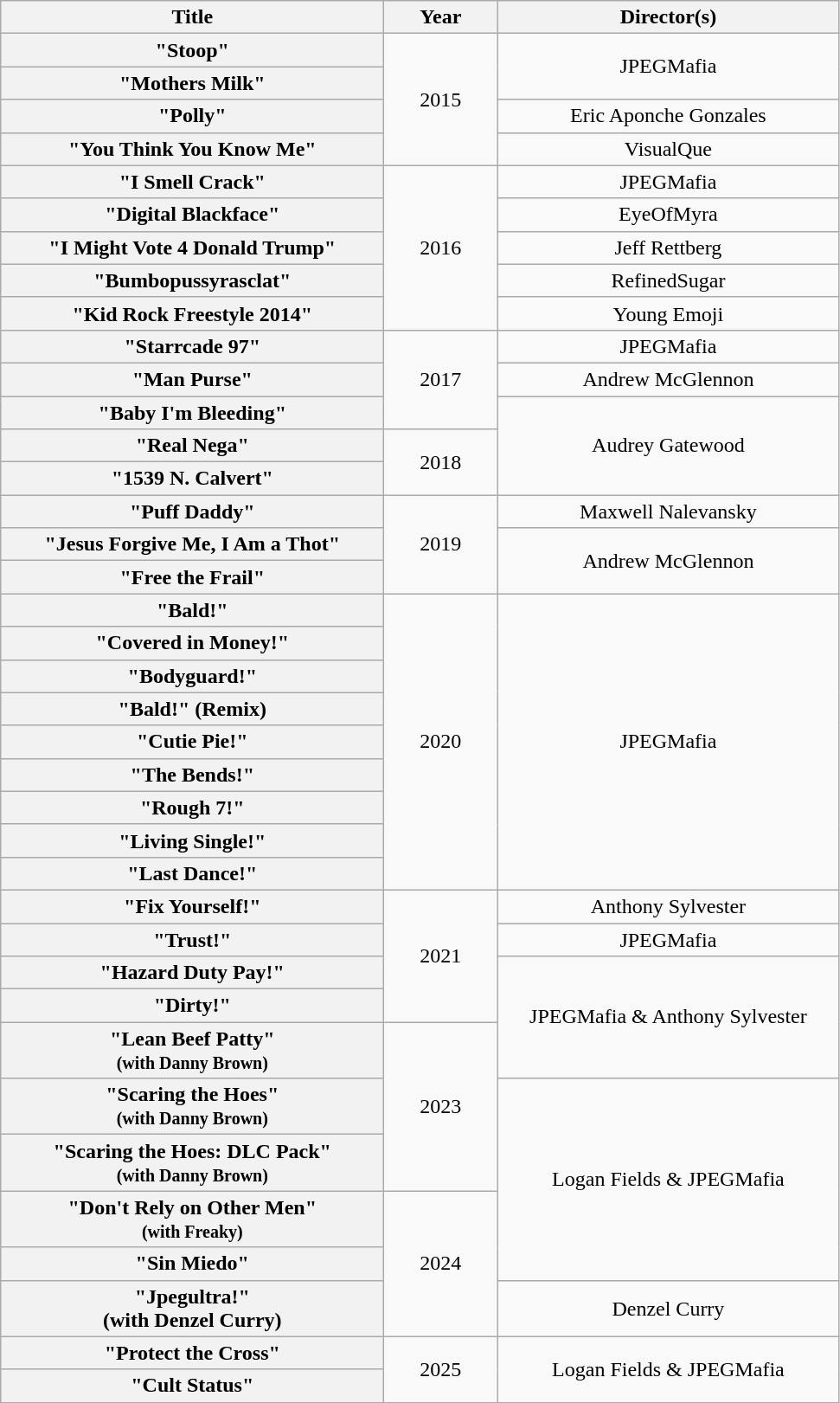<table class="wikitable plainrowheaders" style="text-align:center;">
<tr>
<th scope="col" style="width:18em;">Title</th>
<th scope="col" style="width:5em;">Year</th>
<th scope="col" style="width:16em;">Director(s)</th>
</tr>
<tr>
<th scope="row">"Stoop"</th>
<td rowspan="4">2015</td>
<td rowspan="2">JPEGMafia</td>
</tr>
<tr>
<th scope="row">"Mothers Milk"</th>
</tr>
<tr>
<th scope="row">"Polly"</th>
<td>Eric Aponche Gonzales</td>
</tr>
<tr>
<th scope="row">"You Think You Know Me"</th>
<td>VisualQue</td>
</tr>
<tr>
<th scope="row">"I Smell Crack"</th>
<td rowspan="5">2016</td>
<td>JPEGMafia</td>
</tr>
<tr>
<th scope="row">"Digital Blackface"</th>
<td>EyeOfMyra</td>
</tr>
<tr>
<th scope="row">"I Might Vote 4 Donald Trump" <br> </th>
<td>Jeff Rettberg</td>
</tr>
<tr>
<th scope="row">"Bumbopussyrasclat"</th>
<td>RefinedSugar</td>
</tr>
<tr>
<th scope="row">"Kid Rock Freestyle 2014"</th>
<td>Young Emoji</td>
</tr>
<tr>
<th scope="row">"Starrcade 97" <br> </th>
<td rowspan="3">2017</td>
<td>JPEGMafia</td>
</tr>
<tr>
<th scope="row">"Man Purse"</th>
<td>Andrew McGlennon</td>
</tr>
<tr>
<th scope="row">"Baby I'm Bleeding"</th>
<td rowspan="3">Audrey Gatewood</td>
</tr>
<tr>
<th scope="row">"Real Nega"</th>
<td rowspan="2">2018</td>
</tr>
<tr>
<th scope="row">"1539 N. Calvert"</th>
</tr>
<tr>
<th scope="row">"Puff Daddy" <br> </th>
<td rowspan="3">2019</td>
<td>Maxwell Nalevansky</td>
</tr>
<tr>
<th scope="row">"Jesus Forgive Me, I Am a Thot"</th>
<td rowspan="2">Andrew McGlennon</td>
</tr>
<tr>
<th scope="row">"Free the Frail" <br> </th>
</tr>
<tr>
<th scope="row">"Bald!"</th>
<td rowspan="9">2020</td>
<td rowspan="9">JPEGMafia</td>
</tr>
<tr>
<th scope="row">"Covered in Money!"</th>
</tr>
<tr>
<th scope="row">"Bodyguard!"</th>
</tr>
<tr>
<th scope="row">"Bald!" (Remix)<br></th>
</tr>
<tr>
<th scope="row">"Cutie Pie!"</th>
</tr>
<tr>
<th scope="row">"The Bends!"</th>
</tr>
<tr>
<th scope="row">"Rough 7!"<br></th>
</tr>
<tr>
<th scope="row">"Living Single!"</th>
</tr>
<tr>
<th scope="row">"Last Dance!"</th>
</tr>
<tr>
<th scope="row">"Fix Yourself!"</th>
<td rowspan="4">2021</td>
<td>Anthony Sylvester</td>
</tr>
<tr>
<th scope="row">"Trust!"</th>
<td>JPEGMafia</td>
</tr>
<tr>
<th scope="row">"Hazard Duty Pay!"</th>
<td rowspan="3">JPEGMafia & Anthony Sylvester</td>
</tr>
<tr>
<th scope="row">"Dirty!"</th>
</tr>
<tr>
<th scope="row">"Lean Beef Patty"<br><small>(with Danny Brown)</small></th>
<td rowspan="3">2023</td>
</tr>
<tr>
<th scope="row">"Scaring the Hoes"<br><small>(with Danny Brown)</small></th>
<td rowspan="4">Logan Fields & JPEGMafia</td>
</tr>
<tr>
<th scope="row">"Scaring the Hoes: DLC Pack"<br><small>(with Danny Brown)</small></th>
</tr>
<tr>
<th scope="row">"Don't Rely on Other Men"<br><small>(with Freaky)</small></th>
<td rowspan="3">2024</td>
</tr>
<tr>
<th scope="row">"Sin Miedo"</th>
</tr>
<tr>
<th>"Jpegultra!"<br>(with Denzel Curry)</th>
<td>Denzel Curry</td>
</tr>
<tr>
<th>"Protect the Cross"</th>
<td rowspan="2">2025</td>
<td rowspan="2">Logan Fields & JPEGMafia</td>
</tr>
<tr>
<th>"Cult Status"</th>
</tr>
</table>
